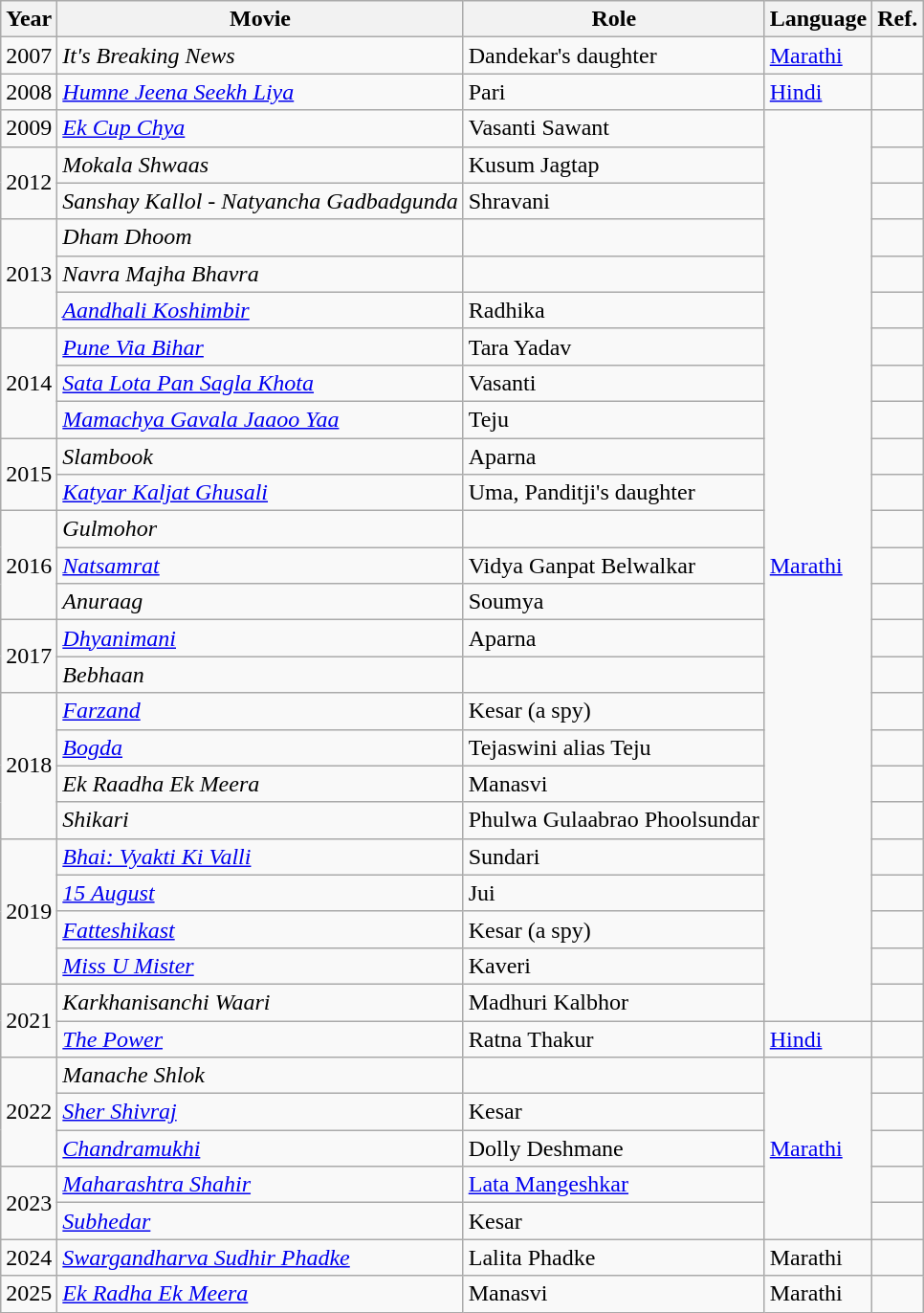<table class="wikitable">
<tr>
<th>Year</th>
<th>Movie</th>
<th>Role</th>
<th>Language</th>
<th>Ref.</th>
</tr>
<tr>
<td>2007</td>
<td><em>It's Breaking News</em></td>
<td>Dandekar's daughter</td>
<td><a href='#'>Marathi</a></td>
<td></td>
</tr>
<tr>
<td>2008</td>
<td><em><a href='#'>Humne Jeena Seekh Liya</a></em></td>
<td>Pari</td>
<td><a href='#'>Hindi</a></td>
<td></td>
</tr>
<tr>
<td>2009</td>
<td><em><a href='#'>Ek Cup Chya</a></em></td>
<td>Vasanti Sawant</td>
<td Rowspan="25"><a href='#'>Marathi</a></td>
<td></td>
</tr>
<tr>
<td Rowspan="2">2012</td>
<td><em>Mokala Shwaas</em></td>
<td>Kusum Jagtap</td>
<td></td>
</tr>
<tr>
<td><em>Sanshay Kallol - Natyancha Gadbadgunda</em></td>
<td>Shravani</td>
<td></td>
</tr>
<tr>
<td Rowspan="3">2013</td>
<td><em>Dham Dhoom</em></td>
<td></td>
<td></td>
</tr>
<tr>
<td><em>Navra Majha Bhavra</em></td>
<td></td>
<td></td>
</tr>
<tr>
<td><em><a href='#'>Aandhali Koshimbir</a></em></td>
<td>Radhika</td>
<td></td>
</tr>
<tr>
<td Rowspan="3">2014</td>
<td><em><a href='#'>Pune Via Bihar</a></em></td>
<td>Tara Yadav</td>
<td></td>
</tr>
<tr>
<td><em><a href='#'>Sata Lota Pan Sagla Khota</a></em></td>
<td>Vasanti</td>
<td></td>
</tr>
<tr>
<td><em><a href='#'>Mamachya Gavala Jaaoo Yaa</a></em></td>
<td>Teju</td>
<td></td>
</tr>
<tr>
<td Rowspan="2">2015</td>
<td><em>Slambook</em></td>
<td>Aparna</td>
<td></td>
</tr>
<tr>
<td><em><a href='#'>Katyar Kaljat Ghusali</a></em></td>
<td>Uma, Panditji's daughter</td>
<td></td>
</tr>
<tr>
<td Rowspan="3">2016</td>
<td><em>Gulmohor</em></td>
<td></td>
<td></td>
</tr>
<tr>
<td><em><a href='#'>Natsamrat</a></em></td>
<td>Vidya Ganpat Belwalkar</td>
<td></td>
</tr>
<tr>
<td><em>Anuraag</em></td>
<td>Soumya</td>
<td></td>
</tr>
<tr>
<td Rowspan="2">2017</td>
<td><em><a href='#'>Dhyanimani</a></em></td>
<td>Aparna</td>
<td></td>
</tr>
<tr>
<td><em>Bebhaan</em></td>
<td></td>
<td></td>
</tr>
<tr>
<td Rowspan="4">2018</td>
<td><em><a href='#'>Farzand</a></em></td>
<td>Kesar (a spy)</td>
<td></td>
</tr>
<tr>
<td><em><a href='#'>Bogda</a></em></td>
<td>Tejaswini alias Teju</td>
<td></td>
</tr>
<tr>
<td><em>Ek Raadha Ek Meera</em></td>
<td>Manasvi</td>
<td></td>
</tr>
<tr>
<td><em>Shikari</em></td>
<td>Phulwa Gulaabrao Phoolsundar</td>
<td></td>
</tr>
<tr>
<td Rowspan="4">2019</td>
<td><em><a href='#'>Bhai: Vyakti Ki Valli</a></em></td>
<td>Sundari</td>
<td></td>
</tr>
<tr>
<td><em><a href='#'>15 August</a></em></td>
<td>Jui</td>
<td></td>
</tr>
<tr>
<td><em><a href='#'>Fatteshikast</a></em></td>
<td>Kesar (a spy)</td>
<td></td>
</tr>
<tr>
<td><em><a href='#'>Miss U Mister</a></em></td>
<td>Kaveri</td>
<td></td>
</tr>
<tr>
<td Rowspan="2">2021</td>
<td><em>Karkhanisanchi Waari</em></td>
<td>Madhuri Kalbhor</td>
<td></td>
</tr>
<tr>
<td><em><a href='#'>The Power</a></em></td>
<td>Ratna Thakur</td>
<td><a href='#'>Hindi</a></td>
<td></td>
</tr>
<tr>
<td Rowspan="3">2022</td>
<td><em>Manache Shlok</em></td>
<td></td>
<td rowspan="5"><a href='#'>Marathi</a></td>
<td></td>
</tr>
<tr>
<td><em><a href='#'>Sher Shivraj</a></em></td>
<td>Kesar</td>
<td></td>
</tr>
<tr>
<td><em><a href='#'>Chandramukhi</a></em></td>
<td>Dolly Deshmane</td>
<td></td>
</tr>
<tr>
<td Rowspan="2">2023</td>
<td><em><a href='#'>Maharashtra Shahir</a></em></td>
<td><a href='#'>Lata Mangeshkar</a></td>
<td></td>
</tr>
<tr>
<td><em><a href='#'>Subhedar</a></em></td>
<td>Kesar</td>
<td></td>
</tr>
<tr>
<td>2024</td>
<td><em><a href='#'>Swargandharva Sudhir Phadke</a></em></td>
<td>Lalita Phadke</td>
<td>Marathi</td>
<td></td>
</tr>
<tr>
<td>2025</td>
<td><em><a href='#'>Ek Radha Ek Meera</a></em></td>
<td>Manasvi</td>
<td>Marathi</td>
<td></td>
</tr>
</table>
